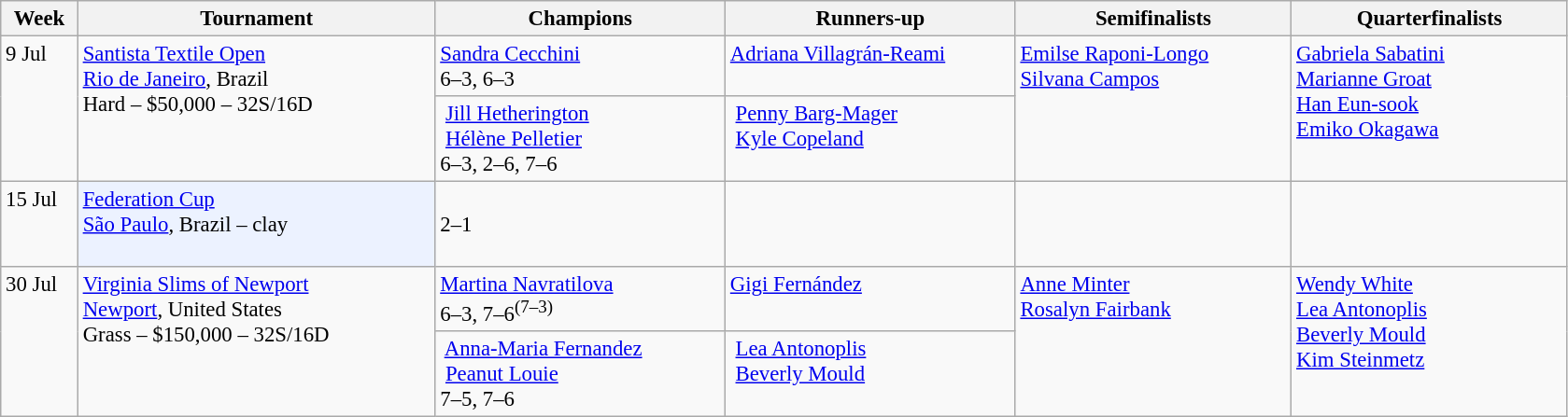<table class=wikitable style=font-size:95%>
<tr>
<th style="width:48px;">Week</th>
<th style="width:248px;">Tournament</th>
<th style="width:200px;">Champions</th>
<th style="width:200px;">Runners-up</th>
<th style="width:190px;">Semifinalists</th>
<th style="width:190px;">Quarterfinalists</th>
</tr>
<tr valign="top">
<td rowspan=2>9 Jul</td>
<td rowspan=2><a href='#'>Santista Textile Open</a><br> <a href='#'>Rio de Janeiro</a>, Brazil<br>Hard – $50,000 – 32S/16D</td>
<td> <a href='#'>Sandra Cecchini</a><br>6–3, 6–3</td>
<td> <a href='#'>Adriana Villagrán-Reami</a></td>
<td rowspan=2> <a href='#'>Emilse Raponi-Longo</a> <br> <a href='#'>Silvana Campos</a></td>
<td rowspan=2> <a href='#'>Gabriela Sabatini</a>  <br> <a href='#'>Marianne Groat</a> <br> <a href='#'>Han Eun-sook</a> <br> <a href='#'>Emiko Okagawa</a></td>
</tr>
<tr valign="top">
<td> <a href='#'>Jill Hetherington</a><br> <a href='#'>Hélène Pelletier</a><br>6–3, 2–6, 7–6</td>
<td> <a href='#'>Penny Barg-Mager</a><br> <a href='#'>Kyle Copeland</a></td>
</tr>
<tr valign=top>
<td rowspan=1>15 Jul</td>
<td rowspan=1 style="background:#ECF2FF;"><a href='#'>Federation Cup</a><br> <a href='#'>São Paulo</a>, Brazil – clay</td>
<td> <br>2–1</td>
<td></td>
<td><br> </td>
<td><br> <br> <br> </td>
</tr>
<tr valign="top">
<td rowspan=2>30 Jul</td>
<td rowspan=2><a href='#'>Virginia Slims of Newport</a><br> <a href='#'>Newport</a>, United States<br>Grass – $150,000 – 32S/16D</td>
<td> <a href='#'>Martina Navratilova</a><br>6–3, 7–6<sup>(7–3)</sup></td>
<td> <a href='#'>Gigi Fernández</a></td>
<td rowspan=2> <a href='#'>Anne Minter</a> <br> <a href='#'>Rosalyn Fairbank</a></td>
<td rowspan=2> <a href='#'>Wendy White</a>  <br> <a href='#'>Lea Antonoplis</a> <br> <a href='#'>Beverly Mould</a> <br> <a href='#'>Kim Steinmetz</a></td>
</tr>
<tr valign="top">
<td> <a href='#'>Anna-Maria Fernandez</a><br> <a href='#'>Peanut Louie</a><br>7–5, 7–6</td>
<td> <a href='#'>Lea Antonoplis</a><br> <a href='#'>Beverly Mould</a></td>
</tr>
</table>
